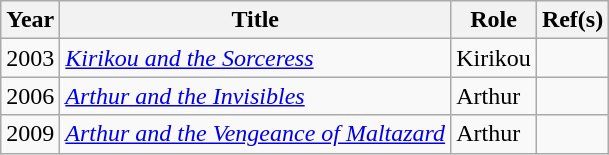<table class="wikitable">
<tr>
<th>Year</th>
<th>Title</th>
<th>Role</th>
<th><abbr>Ref(s)</abbr></th>
</tr>
<tr>
<td>2003</td>
<td><em><a href='#'>Kirikou and the Sorceress</a></em></td>
<td>Kirikou</td>
<td></td>
</tr>
<tr>
<td>2006</td>
<td><em><a href='#'>Arthur and the Invisibles</a></em></td>
<td>Arthur</td>
<td></td>
</tr>
<tr>
<td>2009</td>
<td><em><a href='#'>Arthur and the Vengeance of Maltazard</a></em></td>
<td>Arthur</td>
<td></td>
</tr>
</table>
